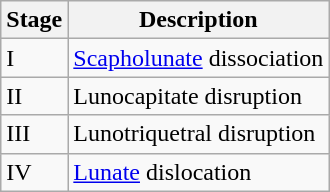<table class="wikitable">
<tr>
<th>Stage</th>
<th>Description</th>
</tr>
<tr>
<td>I</td>
<td><a href='#'>Scapholunate</a> dissociation</td>
</tr>
<tr>
<td>II</td>
<td>Lunocapitate disruption</td>
</tr>
<tr>
<td>III</td>
<td>Lunotriquetral disruption</td>
</tr>
<tr>
<td>IV</td>
<td><a href='#'>Lunate</a> dislocation</td>
</tr>
</table>
